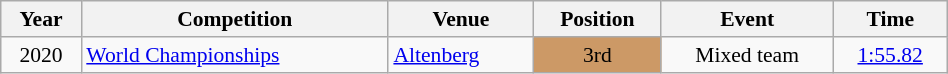<table class="wikitable" width=50% style="font-size:90%; text-align:center;">
<tr>
<th>Year</th>
<th>Competition</th>
<th>Venue</th>
<th>Position</th>
<th>Event</th>
<th>Time</th>
</tr>
<tr>
<td>2020</td>
<td align=left><a href='#'>World Championships</a></td>
<td align=left> <a href='#'>Altenberg</a></td>
<td bgcolor=cc9966>3rd</td>
<td>Mixed team</td>
<td><a href='#'>1:55.82</a></td>
</tr>
</table>
